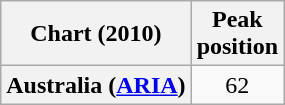<table class="wikitable sortable plainrowheaders" style="text-align:center">
<tr>
<th scope="col">Chart (2010)</th>
<th scope="col">Peak<br>position</th>
</tr>
<tr>
<th scope="row">Australia (<a href='#'>ARIA</a>)</th>
<td>62</td>
</tr>
</table>
